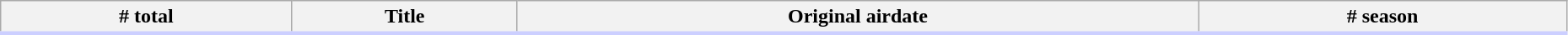<table class="wikitable plainrowheaders" style="width:98%;">
<tr style="border-bottom: 3px solid #cccfff;">
<th># total</th>
<th>Title</th>
<th>Original airdate</th>
<th># season<br>
</th>
</tr>
</table>
